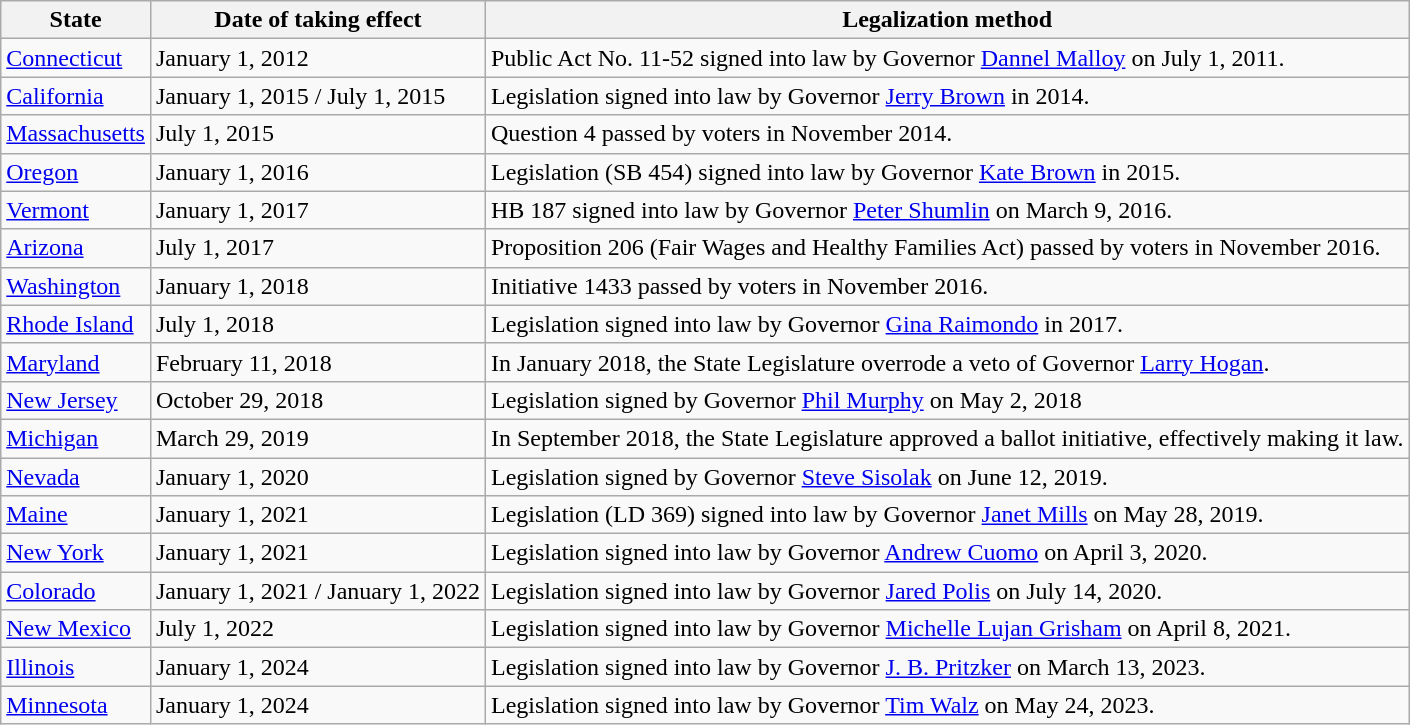<table class="wikitable">
<tr>
<th>State</th>
<th>Date of taking effect</th>
<th>Legalization method</th>
</tr>
<tr>
<td><a href='#'>Connecticut</a></td>
<td>January 1, 2012</td>
<td>Public Act No. 11-52 signed into law by Governor <a href='#'>Dannel Malloy</a> on July 1, 2011.</td>
</tr>
<tr>
<td><a href='#'>California</a></td>
<td>January 1, 2015 / July 1, 2015</td>
<td>Legislation signed into law by Governor <a href='#'>Jerry Brown</a> in 2014.</td>
</tr>
<tr>
<td><a href='#'>Massachusetts</a></td>
<td>July 1, 2015</td>
<td>Question 4 passed by voters in November 2014.</td>
</tr>
<tr>
<td><a href='#'>Oregon</a></td>
<td>January 1, 2016</td>
<td>Legislation (SB 454) signed into law by Governor <a href='#'>Kate Brown</a> in 2015.</td>
</tr>
<tr>
<td><a href='#'>Vermont</a></td>
<td>January 1, 2017</td>
<td>HB 187 signed into law by Governor <a href='#'>Peter Shumlin</a> on March 9, 2016.</td>
</tr>
<tr>
<td><a href='#'>Arizona</a></td>
<td>July 1, 2017</td>
<td>Proposition 206 (Fair Wages and Healthy Families Act) passed by voters in November 2016.</td>
</tr>
<tr>
<td><a href='#'>Washington</a></td>
<td>January 1, 2018</td>
<td>Initiative 1433 passed by voters in November 2016.</td>
</tr>
<tr>
<td><a href='#'>Rhode Island</a></td>
<td>July 1, 2018</td>
<td>Legislation signed into law by Governor <a href='#'>Gina Raimondo</a> in 2017.</td>
</tr>
<tr>
<td><a href='#'>Maryland</a></td>
<td>February 11, 2018</td>
<td>In January 2018, the State Legislature overrode a veto of Governor <a href='#'>Larry Hogan</a>.</td>
</tr>
<tr>
<td><a href='#'>New Jersey</a></td>
<td>October 29, 2018</td>
<td>Legislation signed by Governor <a href='#'>Phil Murphy</a> on May 2, 2018 </td>
</tr>
<tr>
<td><a href='#'>Michigan</a></td>
<td>March 29, 2019</td>
<td>In September 2018, the State Legislature approved a ballot initiative, effectively making it law.</td>
</tr>
<tr>
<td><a href='#'>Nevada</a></td>
<td>January 1, 2020</td>
<td>Legislation signed by Governor <a href='#'>Steve Sisolak</a> on June 12, 2019.</td>
</tr>
<tr>
<td><a href='#'>Maine</a></td>
<td>January 1, 2021</td>
<td>Legislation (LD 369) signed into law by Governor <a href='#'>Janet Mills</a> on May 28, 2019.</td>
</tr>
<tr>
<td><a href='#'>New York</a></td>
<td>January 1, 2021</td>
<td>Legislation signed into law by Governor <a href='#'>Andrew Cuomo</a> on April 3, 2020.</td>
</tr>
<tr>
<td><a href='#'>Colorado</a></td>
<td>January 1, 2021 / January 1, 2022</td>
<td>Legislation signed into law by Governor <a href='#'>Jared Polis</a> on July 14, 2020.</td>
</tr>
<tr>
<td><a href='#'>New Mexico</a></td>
<td>July 1, 2022</td>
<td>Legislation signed into law by Governor <a href='#'>Michelle Lujan Grisham</a> on April 8, 2021.</td>
</tr>
<tr>
<td><a href='#'>Illinois</a></td>
<td>January 1, 2024</td>
<td>Legislation signed into law by Governor <a href='#'>J. B. Pritzker</a> on March 13, 2023.</td>
</tr>
<tr>
<td><a href='#'>Minnesota</a></td>
<td>January 1, 2024</td>
<td>Legislation signed into law by Governor <a href='#'>Tim Walz</a> on May 24, 2023.</td>
</tr>
</table>
